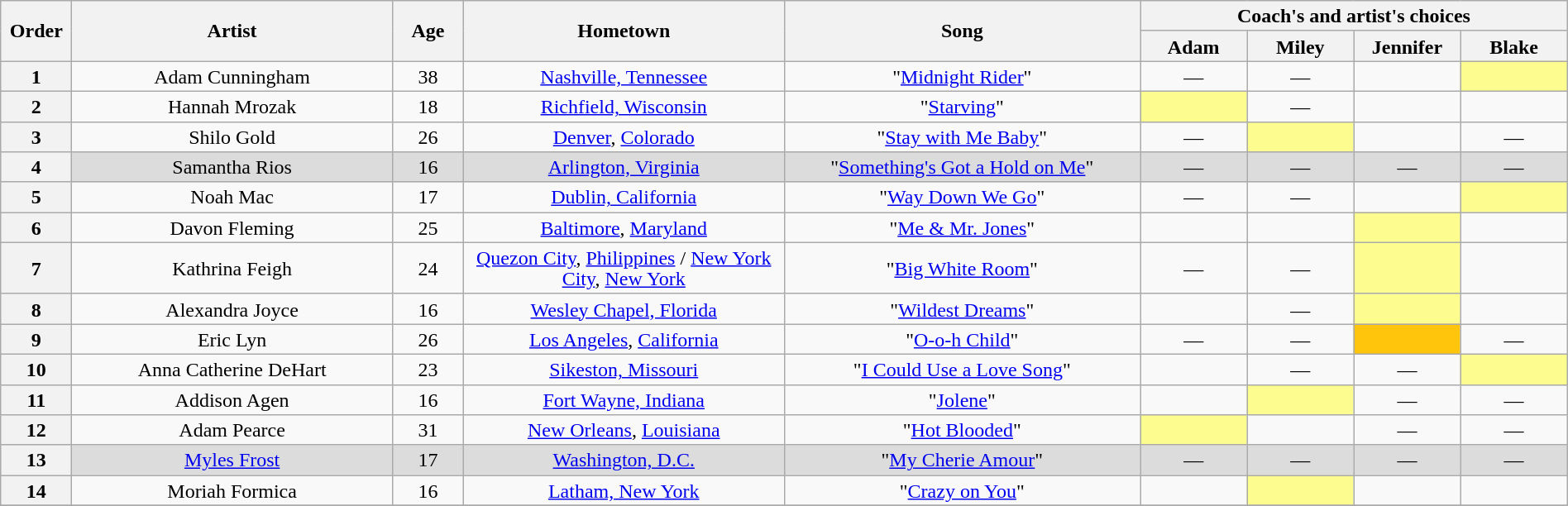<table class="wikitable" style="text-align:center; line-height:17px; width:100%;">
<tr>
<th scope="col" rowspan="2" style="width:04%;">Order</th>
<th scope="col" rowspan="2" style="width:18%;">Artist</th>
<th scope="col" rowspan="2" style="width:04%;">Age</th>
<th scope="col" rowspan="2" style="width:18%;">Hometown</th>
<th scope="col" rowspan="2" style="width:20%;">Song</th>
<th scope="col" colspan="4" style="width:24%;">Coach's and artist's choices</th>
</tr>
<tr>
<th style="width:06%;">Adam</th>
<th style="width:06%;">Miley</th>
<th style="width:06%;">Jennifer</th>
<th style="width:06%;">Blake</th>
</tr>
<tr>
<th>1</th>
<td>Adam Cunningham</td>
<td>38</td>
<td><a href='#'>Nashville, Tennessee</a></td>
<td>"<a href='#'>Midnight Rider</a>"</td>
<td>—</td>
<td>—</td>
<td><strong></strong></td>
<td bgcolor=#fdfc8f><strong></strong></td>
</tr>
<tr>
<th>2</th>
<td>Hannah Mrozak</td>
<td>18</td>
<td><a href='#'>Richfield, Wisconsin</a></td>
<td>"<a href='#'>Starving</a>"</td>
<td bgcolor=#fdfc8f><strong></strong></td>
<td>—</td>
<td><strong></strong></td>
<td><strong></strong></td>
</tr>
<tr>
<th>3</th>
<td>Shilo Gold</td>
<td>26</td>
<td><a href='#'>Denver</a>, <a href='#'>Colorado</a></td>
<td>"<a href='#'>Stay with Me Baby</a>"</td>
<td>—</td>
<td bgcolor=#fdfc8f><strong></strong></td>
<td><strong></strong></td>
<td>—</td>
</tr>
<tr bgcolor=#DCDCDC>
<th>4</th>
<td>Samantha Rios</td>
<td>16</td>
<td><a href='#'>Arlington, Virginia</a></td>
<td>"<a href='#'>Something's Got a Hold on Me</a>"</td>
<td>—</td>
<td>—</td>
<td>—</td>
<td>—</td>
</tr>
<tr>
<th>5</th>
<td>Noah Mac</td>
<td>17</td>
<td><a href='#'>Dublin, California</a></td>
<td>"<a href='#'>Way Down We Go</a>"</td>
<td>—</td>
<td>—</td>
<td><strong></strong></td>
<td bgcolor=#fdfc8f><strong></strong></td>
</tr>
<tr>
<th>6</th>
<td>Davon Fleming</td>
<td>25</td>
<td><a href='#'>Baltimore</a>, <a href='#'>Maryland</a></td>
<td>"<a href='#'>Me & Mr. Jones</a>"</td>
<td><strong></strong></td>
<td><strong></strong></td>
<td bgcolor=#fdfc8f><strong></strong></td>
<td><strong></strong></td>
</tr>
<tr>
<th>7</th>
<td>Kathrina Feigh</td>
<td>24</td>
<td><a href='#'>Quezon City</a>, <a href='#'>Philippines</a> / <a href='#'>New York City</a>, <a href='#'>New York</a></td>
<td>"<a href='#'>Big White Room</a>"</td>
<td>—</td>
<td>—</td>
<td bgcolor=#fdfc8f><strong></strong></td>
<td><strong></strong></td>
</tr>
<tr>
<th>8</th>
<td>Alexandra Joyce</td>
<td>16</td>
<td><a href='#'>Wesley Chapel, Florida</a></td>
<td>"<a href='#'>Wildest Dreams</a>"</td>
<td><strong></strong></td>
<td>—</td>
<td bgcolor=#fdfc8f><strong></strong></td>
<td><strong></strong></td>
</tr>
<tr>
<th>9</th>
<td>Eric Lyn</td>
<td>26</td>
<td><a href='#'>Los Angeles</a>, <a href='#'>California</a></td>
<td>"<a href='#'>O-o-h Child</a>"</td>
<td>—</td>
<td>—</td>
<td bgcolor=#ffc40c><strong></strong></td>
<td>—</td>
</tr>
<tr>
<th>10</th>
<td>Anna Catherine DeHart</td>
<td>23</td>
<td><a href='#'>Sikeston, Missouri</a></td>
<td>"<a href='#'>I Could Use a Love Song</a>"</td>
<td><strong></strong></td>
<td>—</td>
<td>—</td>
<td bgcolor=#fdfc8f><strong></strong></td>
</tr>
<tr>
<th>11</th>
<td>Addison Agen</td>
<td>16</td>
<td><a href='#'>Fort Wayne, Indiana</a></td>
<td>"<a href='#'>Jolene</a>"</td>
<td><strong></strong></td>
<td bgcolor=#fdfc8f><strong></strong></td>
<td>—</td>
<td>—</td>
</tr>
<tr>
<th>12</th>
<td>Adam Pearce</td>
<td>31</td>
<td><a href='#'>New Orleans</a>, <a href='#'>Louisiana</a></td>
<td>"<a href='#'>Hot Blooded</a>"</td>
<td bgcolor=#fdfc8f><strong></strong></td>
<td><strong></strong></td>
<td>—</td>
<td>—</td>
</tr>
<tr bgcolor=#DCDCDC>
<th>13</th>
<td><a href='#'>Myles Frost</a></td>
<td>17</td>
<td><a href='#'>Washington, D.C.</a></td>
<td>"<a href='#'>My Cherie Amour</a>"</td>
<td>—</td>
<td>—</td>
<td>—</td>
<td>—</td>
</tr>
<tr>
<th>14</th>
<td>Moriah Formica</td>
<td>16</td>
<td><a href='#'>Latham, New York</a></td>
<td>"<a href='#'>Crazy on You</a>"</td>
<td><strong></strong></td>
<td bgcolor=#fdfc8f><strong></strong></td>
<td><strong></strong></td>
<td><strong></strong></td>
</tr>
<tr>
</tr>
</table>
